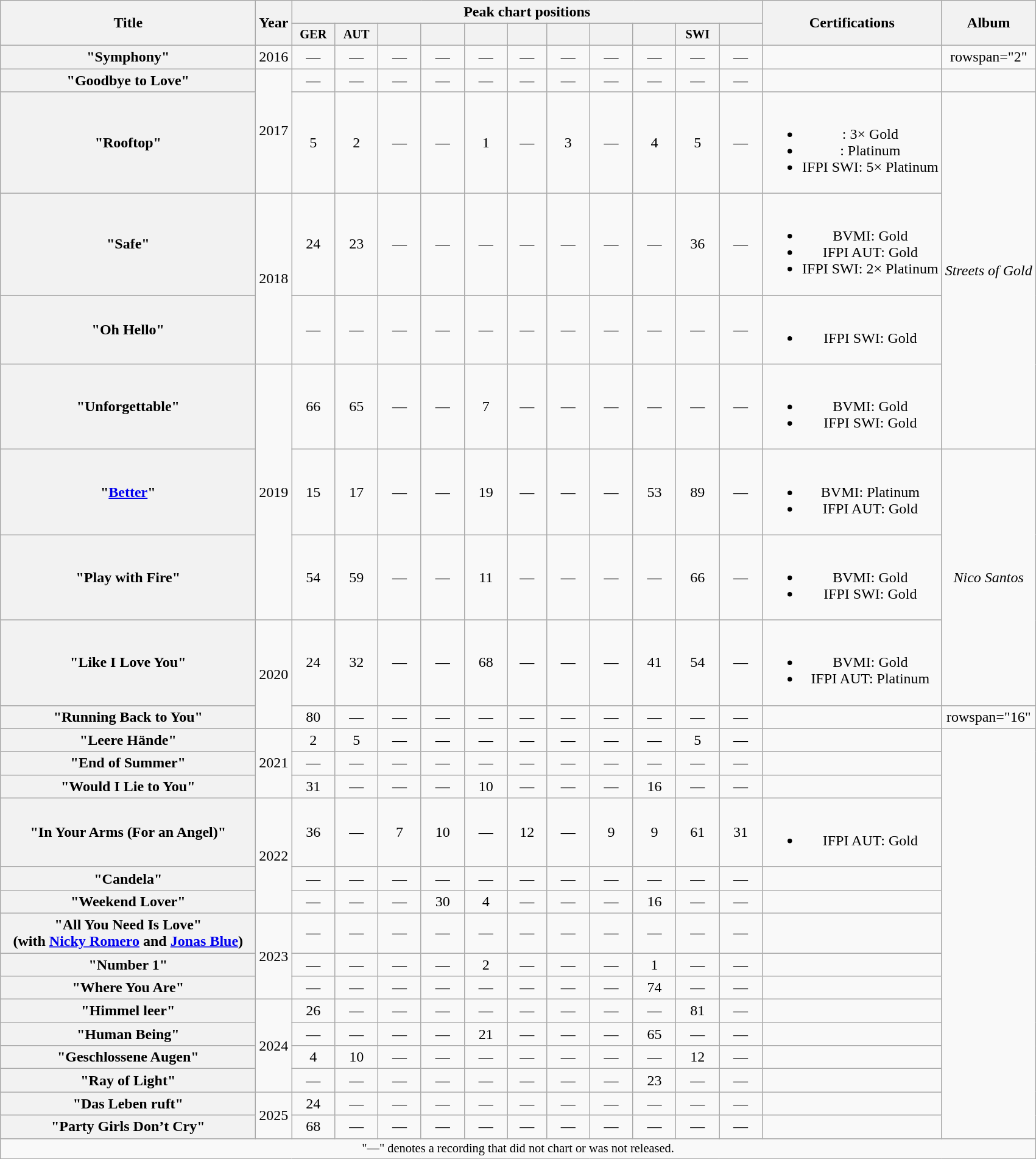<table class="wikitable plainrowheaders" style="text-align: center;">
<tr>
<th scope="col" rowspan="2" style="width:17em;">Title</th>
<th scope="col" rowspan="2" style="width:1em;">Year</th>
<th scope="col" colspan="11">Peak chart positions</th>
<th scope="col" rowspan="2">Certifications</th>
<th scope="col" rowspan="2">Album</th>
</tr>
<tr>
<th scope="col" style="width:3em; font-size:85%;">GER<br></th>
<th scope="col" style="width:3em; font-size:85%;">AUT<br></th>
<th scope="col" style="width:3em; font-size:85%;"><a href='#'></a><br></th>
<th scope="col" style="width:3em; font-size:85%;"><a href='#'></a><br></th>
<th scope="col" style="width:3em; font-size:85%;"><a href='#'></a><br></th>
<th scope="col" style="width:2.5em;font-size:90%;"><a href='#'></a><br></th>
<th scope="col" style="width:3em; font-size:85%;"><a href='#'></a><br></th>
<th scope="col" style="width:3em; font-size:85%;"><a href='#'></a><br></th>
<th scope="col" style="width:3em; font-size:85%;"><a href='#'></a><br></th>
<th scope="col" style="width:3em; font-size:85%;">SWI<br></th>
<th scope="col" style="width:3em; font-size:85%;"><a href='#'></a><br></th>
</tr>
<tr>
<th scope="row">"Symphony"<br></th>
<td>2016</td>
<td>—</td>
<td>—</td>
<td>—</td>
<td>—</td>
<td>—</td>
<td>—</td>
<td>—</td>
<td>—</td>
<td>—</td>
<td>—</td>
<td>—</td>
<td></td>
<td>rowspan="2" </td>
</tr>
<tr>
<th scope="row">"Goodbye to Love"<br></th>
<td rowspan="2">2017</td>
<td>—</td>
<td>—</td>
<td>—</td>
<td>—</td>
<td>—</td>
<td>—</td>
<td>—</td>
<td>—</td>
<td>—</td>
<td>—</td>
<td>—</td>
<td></td>
</tr>
<tr>
<th scope="row">"Rooftop"<br></th>
<td>5</td>
<td>2</td>
<td>—</td>
<td>—</td>
<td>1</td>
<td>—</td>
<td>3</td>
<td>—</td>
<td>4</td>
<td>5</td>
<td>—</td>
<td><br><ul><li><a href='#'></a>: 3× Gold</li><li><a href='#'></a>: Platinum</li><li>IFPI SWI: 5× Platinum</li></ul></td>
<td rowspan="4"><em>Streets of Gold</em></td>
</tr>
<tr>
<th scope="row">"Safe"</th>
<td rowspan="2">2018</td>
<td>24</td>
<td>23</td>
<td>—</td>
<td>—</td>
<td>—</td>
<td>—</td>
<td>—</td>
<td>—</td>
<td>—</td>
<td>36</td>
<td>—</td>
<td><br><ul><li>BVMI: Gold</li><li>IFPI AUT: Gold</li><li>IFPI SWI: 2× Platinum</li></ul></td>
</tr>
<tr>
<th scope="row">"Oh Hello"</th>
<td>—</td>
<td>—</td>
<td>—</td>
<td>—</td>
<td>—</td>
<td>—</td>
<td>—</td>
<td>—</td>
<td>—</td>
<td>—</td>
<td>—</td>
<td><br><ul><li>IFPI SWI: Gold</li></ul></td>
</tr>
<tr>
<th scope="row">"Unforgettable"</th>
<td rowspan="3">2019</td>
<td>66</td>
<td>65</td>
<td>—</td>
<td>—</td>
<td>7</td>
<td>—</td>
<td>—</td>
<td>—</td>
<td>—</td>
<td>—</td>
<td>—</td>
<td><br><ul><li>BVMI: Gold</li><li>IFPI SWI: Gold</li></ul></td>
</tr>
<tr>
<th scope="row">"<a href='#'>Better</a>"<br></th>
<td>15</td>
<td>17</td>
<td>—</td>
<td>—</td>
<td>19</td>
<td>—</td>
<td>—</td>
<td>—</td>
<td>53</td>
<td>89</td>
<td>—</td>
<td><br><ul><li>BVMI: Platinum</li><li>IFPI AUT: Gold</li></ul></td>
<td rowspan="3"><em>Nico Santos</em></td>
</tr>
<tr>
<th scope="row">"Play with Fire"</th>
<td>54</td>
<td>59</td>
<td>—</td>
<td>—</td>
<td>11</td>
<td>—</td>
<td>—</td>
<td>—</td>
<td>—</td>
<td>66</td>
<td>—</td>
<td><br><ul><li>BVMI: Gold</li><li>IFPI SWI: Gold</li></ul></td>
</tr>
<tr>
<th scope="row">"Like I Love You"<br></th>
<td rowspan="2">2020</td>
<td>24</td>
<td>32</td>
<td>—</td>
<td>—</td>
<td>68</td>
<td>—</td>
<td>—</td>
<td>—</td>
<td>41</td>
<td>54</td>
<td>—</td>
<td><br><ul><li>BVMI: Gold</li><li>IFPI AUT: Platinum</li></ul></td>
</tr>
<tr>
<th scope="row">"Running Back to You"<br></th>
<td>80</td>
<td>—</td>
<td>—</td>
<td>—</td>
<td>—</td>
<td>—</td>
<td>—</td>
<td>—</td>
<td>—</td>
<td>—</td>
<td>—</td>
<td></td>
<td>rowspan="16" </td>
</tr>
<tr>
<th scope="row">"Leere Hände"<br></th>
<td rowspan="3">2021</td>
<td>2</td>
<td>5</td>
<td>—</td>
<td>—</td>
<td>—</td>
<td>—</td>
<td>—</td>
<td>—</td>
<td>—</td>
<td>5</td>
<td>—</td>
<td></td>
</tr>
<tr>
<th scope="row">"End of Summer"</th>
<td>—</td>
<td>—</td>
<td>—</td>
<td>—</td>
<td>—</td>
<td>—</td>
<td>—</td>
<td>—</td>
<td>—</td>
<td>—</td>
<td>—</td>
<td></td>
</tr>
<tr>
<th scope="row">"Would I Lie to You"</th>
<td>31</td>
<td>—</td>
<td>—</td>
<td>—</td>
<td>10</td>
<td>—</td>
<td>—</td>
<td>—</td>
<td>16</td>
<td>—</td>
<td>—</td>
<td></td>
</tr>
<tr>
<th scope="row">"In Your Arms (For an Angel)"<br></th>
<td rowspan="3">2022</td>
<td>36</td>
<td>—</td>
<td>7</td>
<td>10</td>
<td>—</td>
<td>12</td>
<td>—</td>
<td>9</td>
<td>9</td>
<td>61</td>
<td>31</td>
<td><br><ul><li>IFPI AUT: Gold</li></ul></td>
</tr>
<tr>
<th scope="row">"Candela"<br></th>
<td>―</td>
<td>—</td>
<td>—</td>
<td>—</td>
<td>—</td>
<td>—</td>
<td>—</td>
<td>—</td>
<td>—</td>
<td>—</td>
<td>—</td>
<td></td>
</tr>
<tr>
<th scope="row">"Weekend Lover"</th>
<td>—</td>
<td>—</td>
<td>—</td>
<td>30</td>
<td>4</td>
<td>—</td>
<td>—</td>
<td>—</td>
<td>16</td>
<td>—</td>
<td>—</td>
<td></td>
</tr>
<tr>
<th scope="row">"All You Need Is Love"<br><span>(with <a href='#'>Nicky Romero</a> and <a href='#'>Jonas Blue</a>)</span></th>
<td rowspan=3>2023</td>
<td>—</td>
<td>—</td>
<td>—</td>
<td>—</td>
<td>—</td>
<td>—</td>
<td>—</td>
<td>—</td>
<td>—</td>
<td>—</td>
<td>—</td>
<td></td>
</tr>
<tr>
<th scope="row">"Number 1"</th>
<td>—</td>
<td>—</td>
<td>—</td>
<td>—</td>
<td>2</td>
<td>—</td>
<td>—</td>
<td>—</td>
<td>1</td>
<td>—</td>
<td>—</td>
<td></td>
</tr>
<tr>
<th scope="row">"Where You Are"<br></th>
<td>—</td>
<td>—</td>
<td>—</td>
<td>—</td>
<td>—</td>
<td>—</td>
<td>—</td>
<td>—</td>
<td>74</td>
<td>—</td>
<td>—</td>
<td></td>
</tr>
<tr>
<th scope="row">"Himmel leer"<br></th>
<td rowspan=4>2024</td>
<td>26</td>
<td>—</td>
<td>—</td>
<td>—</td>
<td>—</td>
<td>—</td>
<td>—</td>
<td>—</td>
<td>—</td>
<td>81</td>
<td>—</td>
<td></td>
</tr>
<tr>
<th scope="row">"Human Being"</th>
<td>—</td>
<td>—</td>
<td>—</td>
<td>—</td>
<td>21</td>
<td>—</td>
<td>—</td>
<td>—</td>
<td>65</td>
<td>—</td>
<td>—</td>
<td></td>
</tr>
<tr>
<th scope="row">"Geschlossene Augen"<br></th>
<td>4</td>
<td>10</td>
<td>—</td>
<td>—</td>
<td>—</td>
<td>—</td>
<td>—</td>
<td>—</td>
<td>—</td>
<td>12</td>
<td>—</td>
<td></td>
</tr>
<tr>
<th scope="row">"Ray of Light"</th>
<td>—</td>
<td>—</td>
<td>—</td>
<td>—</td>
<td>—</td>
<td>—</td>
<td>—</td>
<td>—</td>
<td>23</td>
<td>—</td>
<td>—</td>
<td></td>
</tr>
<tr>
<th scope="row">"Das Leben ruft"<br></th>
<td rowspan=2>2025</td>
<td>24</td>
<td>—</td>
<td>—</td>
<td>—</td>
<td>—</td>
<td>—</td>
<td>—</td>
<td>—</td>
<td>—</td>
<td>—</td>
<td>—</td>
<td></td>
</tr>
<tr>
<th scope="row">"Party Girls Don’t Cry"<br></th>
<td>68</td>
<td>—</td>
<td>—</td>
<td>—</td>
<td>—</td>
<td>—</td>
<td>—</td>
<td>—</td>
<td>—</td>
<td>—</td>
<td>—</td>
<td></td>
</tr>
<tr>
<td colspan="24" style="font-size:85%;">"—" denotes a recording that did not chart or was not released.</td>
</tr>
</table>
